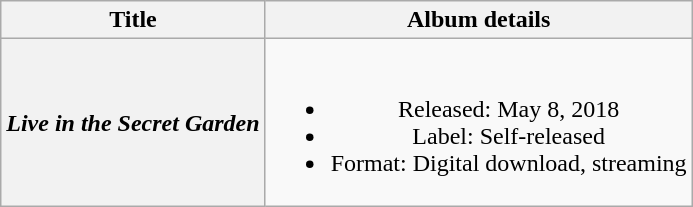<table class="wikitable plainrowheaders" style="text-align:center;">
<tr>
<th>Title</th>
<th>Album details</th>
</tr>
<tr>
<th scope="row"><em>Live in the Secret Garden</em></th>
<td><br><ul><li>Released: May 8, 2018</li><li>Label: Self-released</li><li>Format: Digital download, streaming</li></ul></td>
</tr>
</table>
